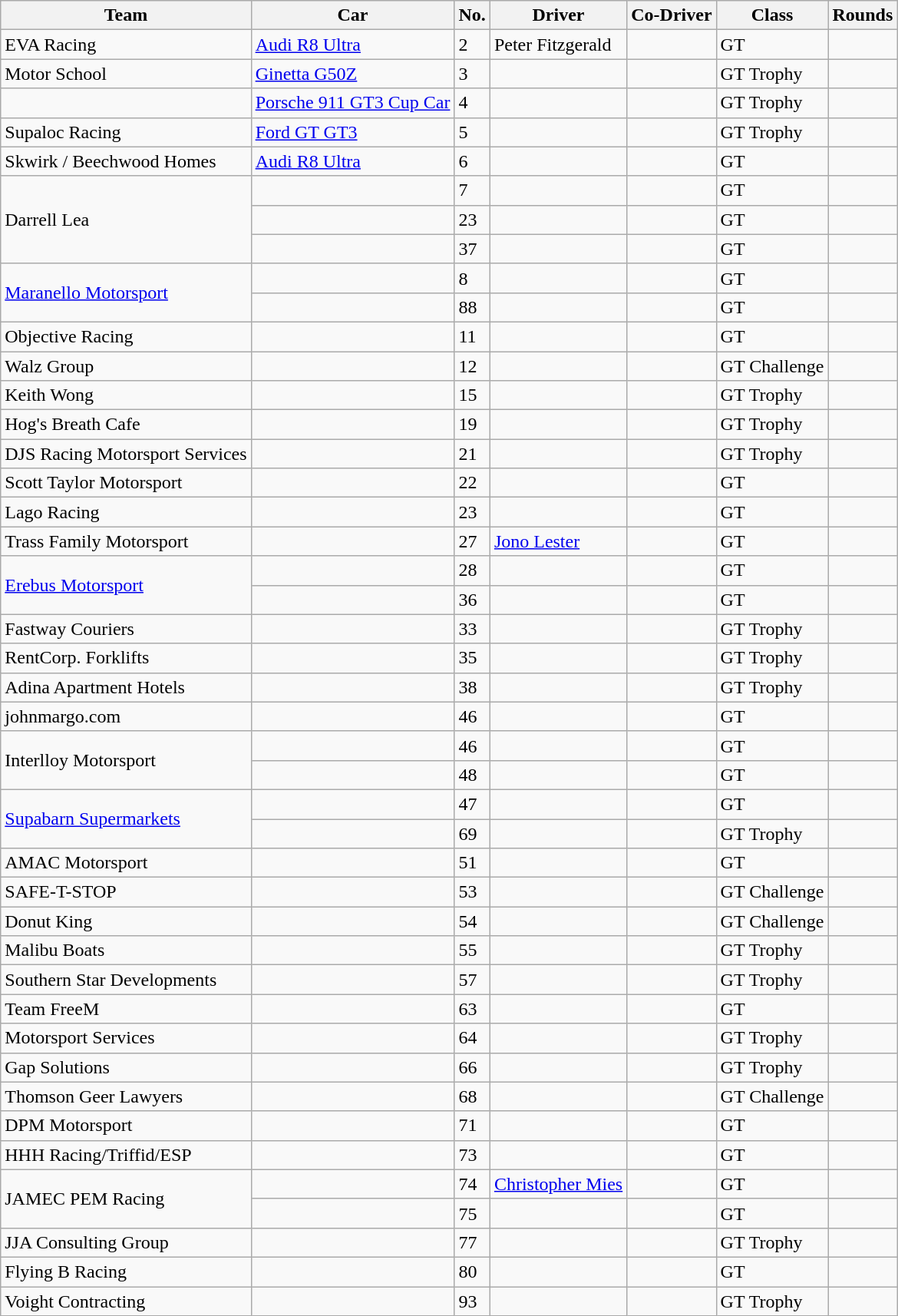<table class="wikitable">
<tr>
<th>Team</th>
<th>Car</th>
<th>No.</th>
<th>Driver</th>
<th>Co-Driver</th>
<th>Class</th>
<th>Rounds</th>
</tr>
<tr>
<td>EVA Racing</td>
<td><a href='#'>Audi R8 Ultra</a></td>
<td>2</td>
<td> Peter Fitzgerald</td>
<td></td>
<td>GT</td>
<td></td>
</tr>
<tr>
<td>Motor School</td>
<td><a href='#'>Ginetta G50Z</a></td>
<td>3</td>
<td></td>
<td></td>
<td>GT Trophy</td>
<td></td>
</tr>
<tr>
<td></td>
<td><a href='#'>Porsche 911 GT3 Cup Car</a></td>
<td>4</td>
<td></td>
<td></td>
<td>GT Trophy</td>
<td></td>
</tr>
<tr>
<td>Supaloc Racing</td>
<td><a href='#'>Ford GT GT3</a></td>
<td>5</td>
<td></td>
<td></td>
<td>GT Trophy</td>
<td></td>
</tr>
<tr>
<td>Skwirk / Beechwood Homes</td>
<td><a href='#'>Audi R8 Ultra</a></td>
<td>6</td>
<td></td>
<td></td>
<td>GT</td>
<td></td>
</tr>
<tr>
<td rowspan="3">Darrell Lea</td>
<td></td>
<td>7</td>
<td></td>
<td></td>
<td>GT</td>
<td></td>
</tr>
<tr>
<td></td>
<td>23</td>
<td></td>
<td></td>
<td>GT</td>
<td></td>
</tr>
<tr>
<td></td>
<td>37</td>
<td></td>
<td></td>
<td>GT</td>
<td></td>
</tr>
<tr>
<td rowspan="2"><a href='#'>Maranello Motorsport</a></td>
<td></td>
<td>8</td>
<td></td>
<td></td>
<td>GT</td>
<td></td>
</tr>
<tr>
<td></td>
<td>88</td>
<td></td>
<td></td>
<td>GT</td>
<td></td>
</tr>
<tr>
<td>Objective Racing</td>
<td></td>
<td>11</td>
<td></td>
<td></td>
<td>GT</td>
<td></td>
</tr>
<tr>
<td>Walz Group</td>
<td></td>
<td>12</td>
<td></td>
<td></td>
<td>GT Challenge</td>
<td></td>
</tr>
<tr>
<td>Keith Wong</td>
<td></td>
<td>15</td>
<td></td>
<td></td>
<td>GT Trophy</td>
<td></td>
</tr>
<tr>
<td>Hog's Breath Cafe</td>
<td></td>
<td>19</td>
<td></td>
<td></td>
<td>GT Trophy</td>
<td></td>
</tr>
<tr>
<td>DJS Racing Motorsport Services</td>
<td></td>
<td>21</td>
<td></td>
<td></td>
<td>GT Trophy</td>
<td></td>
</tr>
<tr>
<td>Scott Taylor Motorsport</td>
<td></td>
<td>22</td>
<td></td>
<td></td>
<td>GT</td>
<td></td>
</tr>
<tr>
<td>Lago Racing</td>
<td></td>
<td>23</td>
<td></td>
<td></td>
<td>GT</td>
<td></td>
</tr>
<tr>
<td>Trass Family Motorsport</td>
<td></td>
<td>27</td>
<td> <a href='#'>Jono Lester</a></td>
<td></td>
<td>GT</td>
<td></td>
</tr>
<tr>
<td rowspan="2"><a href='#'>Erebus Motorsport</a></td>
<td></td>
<td>28</td>
<td></td>
<td></td>
<td>GT</td>
<td></td>
</tr>
<tr>
<td></td>
<td>36</td>
<td></td>
<td></td>
<td>GT</td>
<td></td>
</tr>
<tr>
<td>Fastway Couriers</td>
<td></td>
<td>33</td>
<td></td>
<td></td>
<td>GT Trophy</td>
<td></td>
</tr>
<tr>
<td>RentCorp. Forklifts</td>
<td></td>
<td>35</td>
<td></td>
<td></td>
<td>GT Trophy</td>
<td></td>
</tr>
<tr>
<td>Adina Apartment Hotels</td>
<td></td>
<td>38</td>
<td></td>
<td></td>
<td>GT Trophy</td>
<td></td>
</tr>
<tr>
<td>johnmargo.com</td>
<td></td>
<td>46</td>
<td></td>
<td></td>
<td>GT</td>
<td></td>
</tr>
<tr>
<td rowspan="2">Interlloy Motorsport</td>
<td></td>
<td>46</td>
<td></td>
<td></td>
<td>GT</td>
<td></td>
</tr>
<tr>
<td></td>
<td>48</td>
<td></td>
<td></td>
<td>GT</td>
<td></td>
</tr>
<tr>
<td rowspan="2"><a href='#'>Supabarn Supermarkets</a></td>
<td></td>
<td>47</td>
<td></td>
<td></td>
<td>GT</td>
<td></td>
</tr>
<tr>
<td></td>
<td>69</td>
<td></td>
<td></td>
<td>GT Trophy</td>
<td></td>
</tr>
<tr>
<td>AMAC Motorsport</td>
<td></td>
<td>51</td>
<td></td>
<td></td>
<td>GT</td>
<td></td>
</tr>
<tr>
<td>SAFE-T-STOP</td>
<td></td>
<td>53</td>
<td></td>
<td></td>
<td>GT Challenge</td>
<td></td>
</tr>
<tr>
<td>Donut King</td>
<td></td>
<td>54</td>
<td></td>
<td></td>
<td>GT Challenge</td>
<td></td>
</tr>
<tr>
<td>Malibu Boats</td>
<td></td>
<td>55</td>
<td></td>
<td></td>
<td>GT Trophy</td>
<td></td>
</tr>
<tr>
<td>Southern Star Developments</td>
<td></td>
<td>57</td>
<td></td>
<td></td>
<td>GT Trophy</td>
<td></td>
</tr>
<tr>
<td>Team FreeM</td>
<td></td>
<td>63</td>
<td></td>
<td></td>
<td>GT</td>
<td></td>
</tr>
<tr>
<td>Motorsport Services</td>
<td></td>
<td>64</td>
<td></td>
<td></td>
<td>GT Trophy</td>
<td></td>
</tr>
<tr>
<td>Gap Solutions</td>
<td></td>
<td>66</td>
<td></td>
<td></td>
<td>GT Trophy</td>
<td></td>
</tr>
<tr>
<td>Thomson Geer Lawyers</td>
<td></td>
<td>68</td>
<td></td>
<td></td>
<td>GT Challenge</td>
<td></td>
</tr>
<tr>
<td>DPM Motorsport</td>
<td></td>
<td>71</td>
<td></td>
<td></td>
<td>GT</td>
<td></td>
</tr>
<tr>
<td>HHH Racing/Triffid/ESP</td>
<td></td>
<td>73</td>
<td></td>
<td></td>
<td>GT</td>
<td></td>
</tr>
<tr>
<td rowspan="2">JAMEC PEM Racing</td>
<td></td>
<td>74</td>
<td> <a href='#'>Christopher Mies</a></td>
<td></td>
<td>GT</td>
<td></td>
</tr>
<tr>
<td></td>
<td>75</td>
<td></td>
<td></td>
<td>GT</td>
<td></td>
</tr>
<tr>
<td>JJA Consulting Group</td>
<td></td>
<td>77</td>
<td></td>
<td></td>
<td>GT Trophy</td>
<td></td>
</tr>
<tr>
<td>Flying B Racing</td>
<td></td>
<td>80</td>
<td></td>
<td></td>
<td>GT</td>
<td></td>
</tr>
<tr>
<td>Voight Contracting</td>
<td></td>
<td>93</td>
<td></td>
<td></td>
<td>GT Trophy</td>
<td></td>
</tr>
</table>
